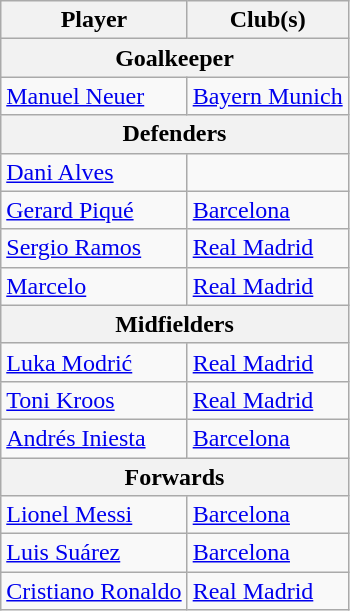<table class="wikitable">
<tr>
<th>Player</th>
<th>Club(s)</th>
</tr>
<tr>
<th colspan="2">Goalkeeper</th>
</tr>
<tr>
<td> <a href='#'>Manuel Neuer</a></td>
<td> <a href='#'>Bayern Munich</a></td>
</tr>
<tr>
<th colspan="2">Defenders</th>
</tr>
<tr>
<td> <a href='#'>Dani Alves</a></td>
<td></td>
</tr>
<tr>
<td> <a href='#'>Gerard Piqué</a></td>
<td> <a href='#'>Barcelona</a></td>
</tr>
<tr>
<td> <a href='#'>Sergio Ramos</a></td>
<td> <a href='#'>Real Madrid</a></td>
</tr>
<tr>
<td> <a href='#'>Marcelo</a></td>
<td> <a href='#'>Real Madrid</a></td>
</tr>
<tr>
<th colspan="2">Midfielders</th>
</tr>
<tr>
<td> <a href='#'>Luka Modrić</a></td>
<td> <a href='#'>Real Madrid</a></td>
</tr>
<tr>
<td> <a href='#'>Toni Kroos</a></td>
<td> <a href='#'>Real Madrid</a></td>
</tr>
<tr>
<td> <a href='#'>Andrés Iniesta</a></td>
<td> <a href='#'>Barcelona</a></td>
</tr>
<tr>
<th colspan="2">Forwards</th>
</tr>
<tr>
<td> <a href='#'>Lionel Messi</a></td>
<td> <a href='#'>Barcelona</a></td>
</tr>
<tr>
<td> <a href='#'>Luis Suárez</a></td>
<td> <a href='#'>Barcelona</a></td>
</tr>
<tr>
<td> <a href='#'>Cristiano Ronaldo</a></td>
<td> <a href='#'>Real Madrid</a></td>
</tr>
</table>
